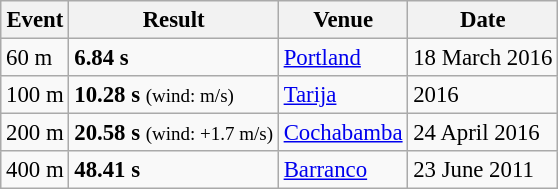<table class="wikitable" style="border-collapse: collapse; font-size: 95%;">
<tr>
<th>Event</th>
<th>Result</th>
<th>Venue</th>
<th>Date</th>
</tr>
<tr>
<td>60 m</td>
<td><strong>6.84 s</strong></td>
<td> <a href='#'>Portland</a></td>
<td>18 March 2016</td>
</tr>
<tr>
<td>100 m</td>
<td><strong>10.28 s</strong> <small>(wind: m/s)</small></td>
<td> <a href='#'>Tarija</a></td>
<td>2016</td>
</tr>
<tr>
<td>200 m</td>
<td><strong>20.58 s</strong> <small>(wind: +1.7 m/s)</small></td>
<td> <a href='#'>Cochabamba</a></td>
<td>24 April 2016</td>
</tr>
<tr>
<td>400 m</td>
<td><strong>48.41 s</strong></td>
<td> <a href='#'>Barranco</a></td>
<td>23 June 2011</td>
</tr>
</table>
